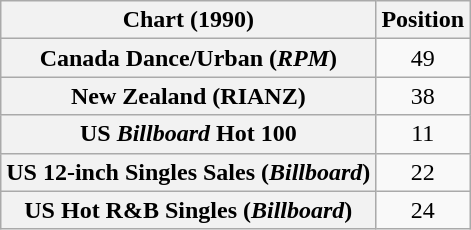<table class="wikitable sortable plainrowheaders" style="text-align:center">
<tr>
<th>Chart (1990)</th>
<th>Position</th>
</tr>
<tr>
<th scope="row">Canada Dance/Urban (<em>RPM</em>)</th>
<td>49</td>
</tr>
<tr>
<th scope="row">New Zealand (RIANZ)</th>
<td>38</td>
</tr>
<tr>
<th scope="row">US <em>Billboard</em> Hot 100</th>
<td>11</td>
</tr>
<tr>
<th scope="row">US 12-inch Singles Sales (<em>Billboard</em>)</th>
<td>22</td>
</tr>
<tr>
<th scope="row">US Hot R&B Singles (<em>Billboard</em>)</th>
<td>24</td>
</tr>
</table>
